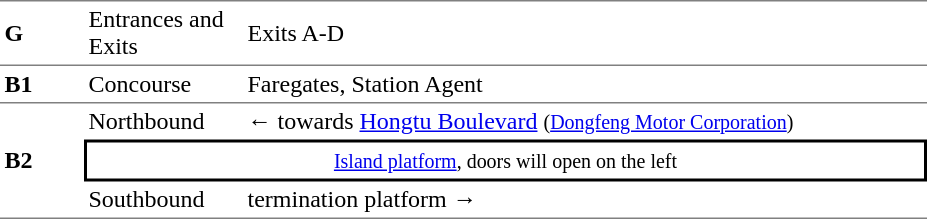<table table border=0 cellspacing=0 cellpadding=3>
<tr>
<td style="border-top:solid 1px gray;border-bottom:solid 1px gray;" width=50><strong>G</strong></td>
<td style="border-top:solid 1px gray;border-bottom:solid 1px gray;" width=100>Entrances and Exits</td>
<td style="border-top:solid 1px gray;border-bottom:solid 1px gray;" width=450>Exits A-D</td>
</tr>
<tr>
<td style="border-top:solid 0px gray;border-bottom:solid 1px gray;" width=50><strong>B1</strong></td>
<td style="border-top:solid 0px gray;border-bottom:solid 1px gray;" width=100>Concourse</td>
<td style="border-top:solid 0px gray;border-bottom:solid 1px gray;" width=450>Faregates, Station Agent</td>
</tr>
<tr>
<td style="border-bottom:solid 1px gray;" rowspan=3><strong>B2</strong></td>
<td>Northbound</td>
<td>←  towards <a href='#'>Hongtu Boulevard</a> <small>(<a href='#'>Dongfeng Motor Corporation</a>)</small></td>
</tr>
<tr>
<td style="border-right:solid 2px black;border-left:solid 2px black;border-top:solid 2px black;border-bottom:solid 2px black;text-align:center;" colspan=2><small><a href='#'>Island platform</a>, doors will open on the left</small></td>
</tr>
<tr>
<td style="border-bottom:solid 1px gray;">Southbound</td>
<td style="border-bottom:solid 1px gray;"> termination platform →</td>
</tr>
</table>
